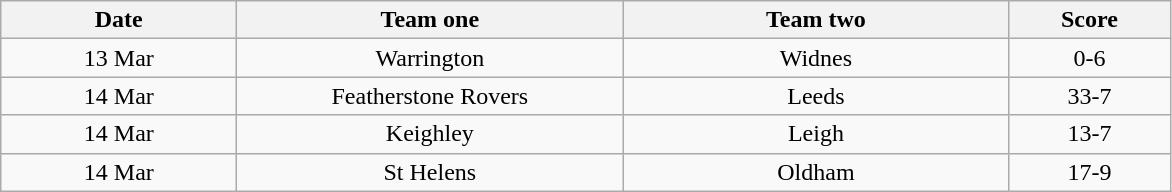<table class="wikitable" style="text-align: center">
<tr>
<th width=150>Date</th>
<th width=250>Team one</th>
<th width=250>Team two</th>
<th width=100>Score</th>
</tr>
<tr>
<td>13 Mar</td>
<td>Warrington</td>
<td>Widnes</td>
<td>0-6</td>
</tr>
<tr>
<td>14 Mar</td>
<td>Featherstone Rovers</td>
<td>Leeds</td>
<td>33-7</td>
</tr>
<tr>
<td>14 Mar</td>
<td>Keighley</td>
<td>Leigh</td>
<td>13-7</td>
</tr>
<tr>
<td>14 Mar</td>
<td>St Helens</td>
<td>Oldham</td>
<td>17-9</td>
</tr>
</table>
